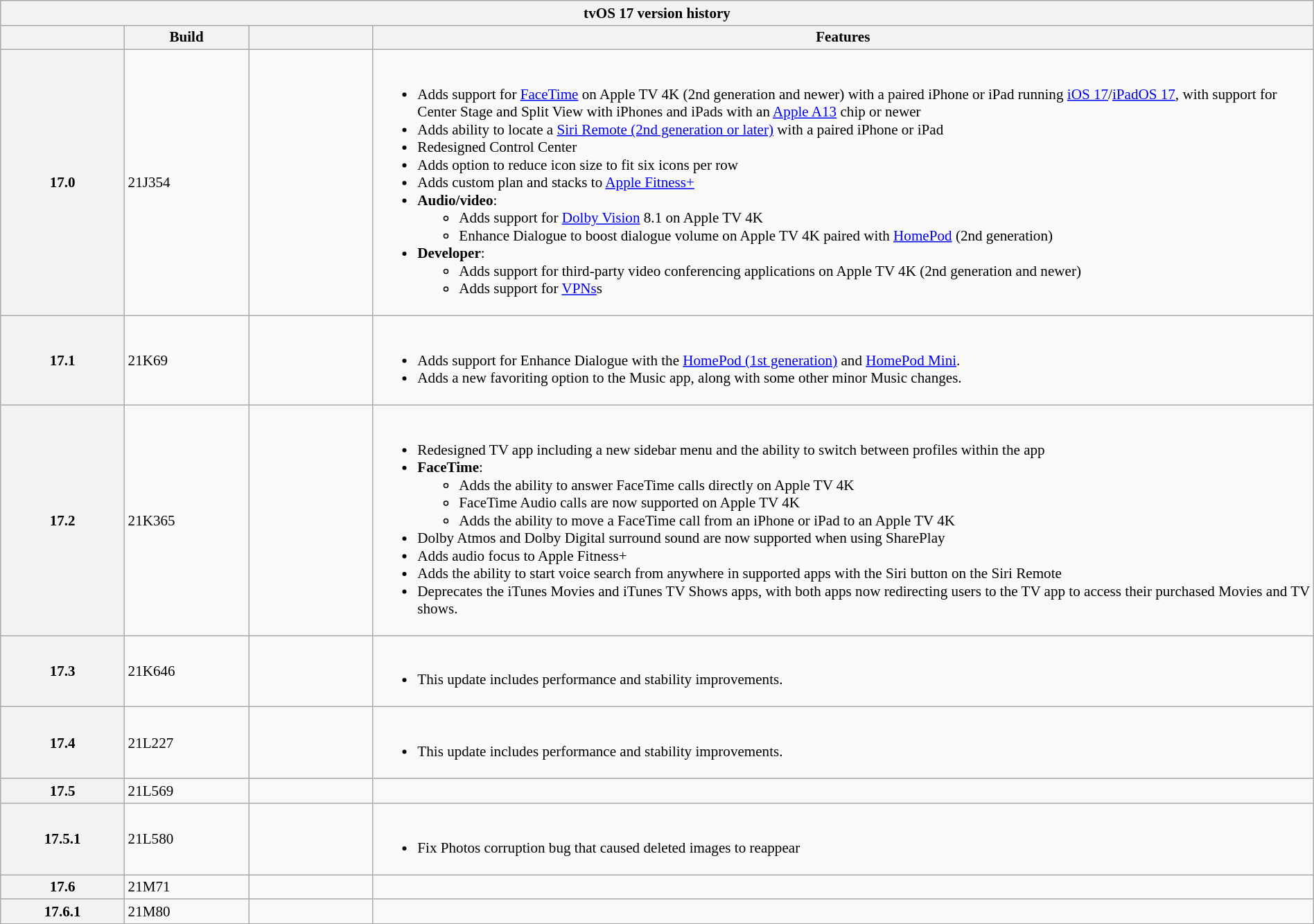<table class="wikitable mw-collapsible mw-collapsed" style="width:100%; font-size:88%;">
<tr>
<th colspan="5">tvOS 17 version history</th>
</tr>
<tr>
<th style="width:8em;"></th>
<th style="width:8em;">Build</th>
<th style="width:8em;"></th>
<th>Features</th>
</tr>
<tr>
<th>17.0</th>
<td>21J354</td>
<td></td>
<td><br><ul><li>Adds support for <a href='#'>FaceTime</a> on Apple TV 4K (2nd generation and newer) with a paired iPhone or iPad running <a href='#'>iOS 17</a>/<a href='#'>iPadOS 17</a>, with support for Center Stage and Split View with iPhones and iPads with an <a href='#'>Apple A13</a> chip or newer</li><li>Adds ability to locate a <a href='#'>Siri Remote (2nd generation or later)</a> with a paired iPhone or iPad</li><li>Redesigned Control Center</li><li>Adds option to reduce icon size to fit six icons per row</li><li>Adds custom plan and stacks to <a href='#'>Apple Fitness+</a></li><li><strong>Audio/video</strong>:<ul><li>Adds support for <a href='#'>Dolby Vision</a> 8.1 on Apple TV 4K</li><li>Enhance Dialogue to boost dialogue volume on Apple TV 4K paired with <a href='#'>HomePod</a> (2nd generation)</li></ul></li><li><strong>Developer</strong>:<ul><li>Adds support for third-party video conferencing applications on Apple TV 4K (2nd generation and newer)</li><li>Adds support for <a href='#'>VPNs</a>s</li></ul></li></ul></td>
</tr>
<tr>
<th>17.1</th>
<td>21K69</td>
<td></td>
<td><br><ul><li>Adds support for Enhance Dialogue with the <a href='#'>HomePod (1st generation)</a> and <a href='#'>HomePod Mini</a>.</li><li>Adds a new favoriting option to the Music app, along with some other minor Music changes.</li></ul></td>
</tr>
<tr>
<th>17.2</th>
<td>21K365</td>
<td></td>
<td><br><ul><li>Redesigned TV app including a new sidebar menu and the ability to switch between profiles within the app</li><li><strong>FaceTime</strong>:<ul><li>Adds the ability to answer FaceTime calls directly on Apple TV 4K</li><li>FaceTime Audio calls are now supported on Apple TV 4K</li><li>Adds the ability to move a FaceTime call from an iPhone or iPad to an Apple TV 4K</li></ul></li><li>Dolby Atmos and Dolby Digital surround sound are now supported when using SharePlay</li><li>Adds audio focus to Apple Fitness+</li><li>Adds the ability to start voice search from anywhere in supported apps with the Siri button on the Siri Remote</li><li>Deprecates the iTunes Movies and iTunes TV Shows apps, with both apps now redirecting users to the TV app to access their purchased Movies and TV shows.</li></ul></td>
</tr>
<tr>
<th>17.3</th>
<td>21K646</td>
<td></td>
<td><br><ul><li>This update includes performance and stability improvements.</li></ul></td>
</tr>
<tr>
<th>17.4</th>
<td>21L227</td>
<td></td>
<td><br><ul><li>This update includes performance and stability improvements.</li></ul></td>
</tr>
<tr>
<th>17.5</th>
<td>21L569</td>
<td></td>
<td></td>
</tr>
<tr>
<th>17.5.1</th>
<td>21L580</td>
<td></td>
<td><br><ul><li>Fix Photos corruption bug that caused deleted images to reappear</li></ul></td>
</tr>
<tr>
<th>17.6</th>
<td>21M71</td>
<td></td>
<td></td>
</tr>
<tr>
<th>17.6.1</th>
<td>21M80</td>
<td></td>
<td></td>
</tr>
</table>
